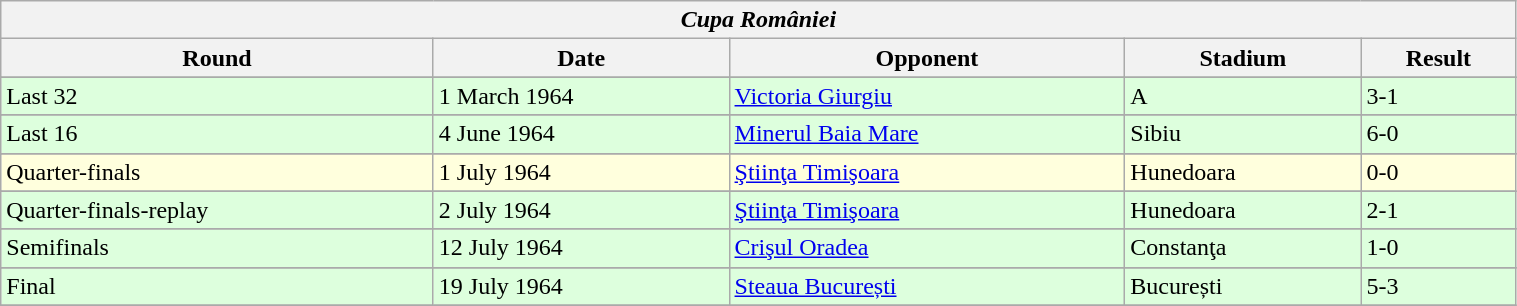<table class="wikitable" style="width:80%;">
<tr>
<th colspan="5" style="text-align:center;"><em>Cupa României</em></th>
</tr>
<tr>
<th>Round</th>
<th>Date</th>
<th>Opponent</th>
<th>Stadium</th>
<th>Result</th>
</tr>
<tr>
</tr>
<tr bgcolor="#ddffdd">
<td>Last 32</td>
<td>1 March 1964</td>
<td><a href='#'>Victoria Giurgiu</a></td>
<td>A</td>
<td>3-1</td>
</tr>
<tr>
</tr>
<tr bgcolor="#ddffdd">
<td>Last 16</td>
<td>4 June 1964</td>
<td><a href='#'>Minerul Baia Mare</a></td>
<td>Sibiu</td>
<td>6-0</td>
</tr>
<tr>
</tr>
<tr bgcolor="#ffffdd">
<td>Quarter-finals</td>
<td>1 July 1964</td>
<td><a href='#'>Ştiinţa Timişoara</a></td>
<td>Hunedoara</td>
<td>0-0</td>
</tr>
<tr>
</tr>
<tr bgcolor="#ddffdd">
<td>Quarter-finals-replay</td>
<td>2 July 1964</td>
<td><a href='#'>Ştiinţa Timişoara</a></td>
<td>Hunedoara</td>
<td>2-1</td>
</tr>
<tr>
</tr>
<tr bgcolor="#ddffdd">
<td>Semifinals</td>
<td>12 July 1964</td>
<td><a href='#'>Crişul Oradea</a></td>
<td>Constanţa</td>
<td>1-0</td>
</tr>
<tr>
</tr>
<tr bgcolor="#ddffdd">
<td>Final</td>
<td>19 July 1964</td>
<td><a href='#'>Steaua București</a></td>
<td>București</td>
<td>5-3</td>
</tr>
<tr>
</tr>
</table>
